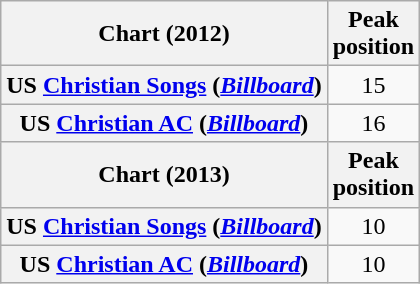<table class="wikitable plainrowheaders" style="text-align:center">
<tr>
<th scope="col">Chart (2012)</th>
<th scope="col">Peak<br>position</th>
</tr>
<tr>
<th scope="row">US <a href='#'>Christian Songs</a> (<em><a href='#'>Billboard</a></em>)</th>
<td>15</td>
</tr>
<tr>
<th scope="row">US <a href='#'>Christian AC</a> (<em><a href='#'>Billboard</a></em>)</th>
<td>16</td>
</tr>
<tr>
<th scope="col">Chart (2013)</th>
<th scope="col">Peak<br>position</th>
</tr>
<tr>
<th scope="row">US <a href='#'>Christian Songs</a> (<em><a href='#'>Billboard</a></em>)</th>
<td>10</td>
</tr>
<tr>
<th scope="row">US <a href='#'>Christian AC</a> (<em><a href='#'>Billboard</a></em>)</th>
<td>10</td>
</tr>
</table>
